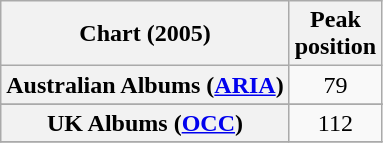<table class="wikitable sortable plainrowheaders" style="text-align:center">
<tr>
<th scope="col">Chart (2005)</th>
<th scope="col">Peak<br>position</th>
</tr>
<tr>
<th scope="row">Australian Albums (<a href='#'>ARIA</a>)</th>
<td>79</td>
</tr>
<tr>
</tr>
<tr>
</tr>
<tr>
</tr>
<tr>
</tr>
<tr>
</tr>
<tr>
</tr>
<tr>
<th scope="row">UK Albums (<a href='#'>OCC</a>)</th>
<td>112</td>
</tr>
<tr>
</tr>
</table>
